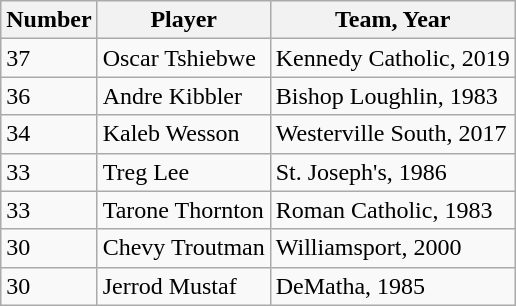<table class="wikitable">
<tr>
<th>Number</th>
<th>Player</th>
<th>Team, Year</th>
</tr>
<tr>
<td>37</td>
<td>Oscar Tshiebwe</td>
<td>Kennedy Catholic, 2019</td>
</tr>
<tr>
<td>36</td>
<td>Andre Kibbler</td>
<td>Bishop Loughlin, 1983</td>
</tr>
<tr>
<td>34</td>
<td>Kaleb Wesson</td>
<td>Westerville South, 2017</td>
</tr>
<tr>
<td>33</td>
<td>Treg Lee</td>
<td>St. Joseph's, 1986</td>
</tr>
<tr>
<td>33</td>
<td>Tarone Thornton</td>
<td>Roman Catholic, 1983</td>
</tr>
<tr>
<td>30</td>
<td>Chevy Troutman</td>
<td>Williamsport, 2000</td>
</tr>
<tr>
<td>30</td>
<td>Jerrod Mustaf</td>
<td>DeMatha, 1985</td>
</tr>
</table>
